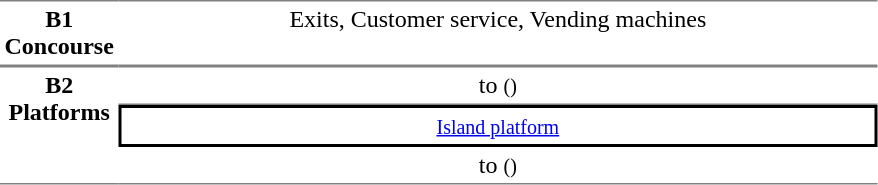<table table border=0 cellspacing=0 cellpadding=3>
<tr>
<td style="border-bottom:solid 1px gray;border-top:solid 1px gray;text-align:center" valign=top width=50><strong>B1<br>Concourse</strong></td>
<td style="border-bottom:solid 1px gray; border-top:solid 1px gray;text-align:center" valign=top width=500>Exits, Customer service, Vending machines</td>
</tr>
<tr>
<td style="border-bottom:solid 1px gray; border-top:solid 1px gray;text-align:center" rowspan="3" valign=top><strong>B2<br>Platforms</strong></td>
<td style="border-bottom:solid 1px gray;border-top:solid 1px gray;text-align:center;">  to  <small>()</small></td>
</tr>
<tr>
<td style="border-right:solid 2px black;border-left:solid 2px black;border-top:solid 2px black;border-bottom:solid 2px black;text-align:center;"><small><a href='#'>Island platform</a></small></td>
</tr>
<tr>
<td style="border-bottom:solid 1px gray;text-align:center;"> to  <small>()</small> </td>
</tr>
</table>
